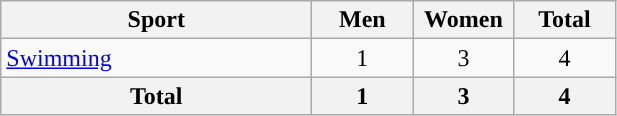<table class="wikitable" style="text-align:center">
<tr>
<th width=200>Sport</th>
<th width=60>Men</th>
<th width=60>Women</th>
<th width=60>Total</th>
</tr>
<tr>
<td align=left><a href='#'>Swimming</a></td>
<td>1</td>
<td>3</td>
<td>4</td>
</tr>
<tr>
<th align=left>Total</th>
<th>1</th>
<th>3</th>
<th>4</th>
</tr>
</table>
